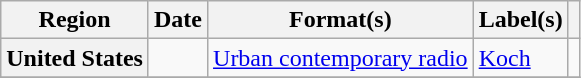<table class="wikitable plainrowheaders" style="text-align:left">
<tr>
<th scope="col">Region</th>
<th scope="col">Date</th>
<th scope="col">Format(s)</th>
<th scope="col">Label(s)</th>
<th scope="col"></th>
</tr>
<tr>
<th scope="row">United States</th>
<td></td>
<td><a href='#'>Urban contemporary radio</a></td>
<td><a href='#'>Koch</a></td>
<td></td>
</tr>
<tr>
</tr>
</table>
